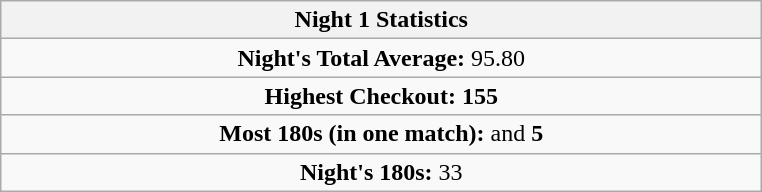<table class=wikitable style="text-align:center">
<tr>
<th width=500>Night 1 Statistics</th>
</tr>
<tr align=center>
<td colspan="3"><strong>Night's Total Average:</strong> 95.80 </td>
</tr>
<tr align=center>
<td colspan="3"><strong>Highest Checkout:</strong>  <strong>155</strong></td>
</tr>
<tr align=center>
<td colspan="3"><strong>Most 180s (in one match):</strong>  and  <strong>5</strong></td>
</tr>
<tr align=center>
<td colspan="3"><strong>Night's 180s:</strong> 33</td>
</tr>
</table>
